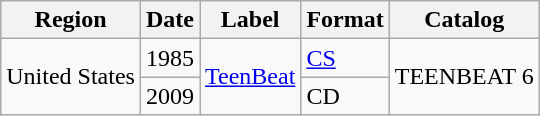<table class="wikitable">
<tr>
<th>Region</th>
<th>Date</th>
<th>Label</th>
<th>Format</th>
<th>Catalog</th>
</tr>
<tr>
<td rowspan="2">United States</td>
<td>1985</td>
<td rowspan="2"><a href='#'>TeenBeat</a></td>
<td><a href='#'>CS</a></td>
<td rowspan="2">TEENBEAT 6</td>
</tr>
<tr>
<td>2009</td>
<td>CD</td>
</tr>
</table>
